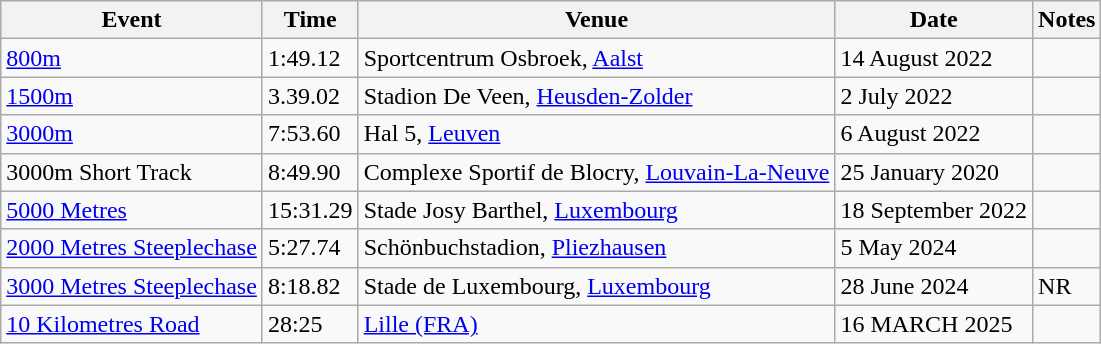<table class="wikitable">
<tr>
<th>Event</th>
<th>Time</th>
<th>Venue</th>
<th>Date</th>
<th>Notes</th>
</tr>
<tr>
<td><a href='#'>800m</a></td>
<td>1:49.12</td>
<td>Sportcentrum Osbroek, <a href='#'>Aalst</a></td>
<td>14 August 2022</td>
<td></td>
</tr>
<tr>
<td><a href='#'>1500m</a></td>
<td>3.39.02</td>
<td>Stadion De Veen, <a href='#'>Heusden-Zolder</a></td>
<td>2 July 2022</td>
<td></td>
</tr>
<tr>
<td><a href='#'>3000m</a></td>
<td>7:53.60</td>
<td>Hal 5, <a href='#'>Leuven</a></td>
<td>6 August 2022</td>
<td></td>
</tr>
<tr>
<td>3000m Short Track</td>
<td>8:49.90</td>
<td>Complexe Sportif de Blocry, <a href='#'>Louvain-La-Neuve</a></td>
<td>25 January 2020</td>
<td></td>
</tr>
<tr>
<td><a href='#'>5000 Metres</a></td>
<td>15:31.29</td>
<td>Stade Josy Barthel, <a href='#'>Luxembourg</a></td>
<td>18 September 2022</td>
<td></td>
</tr>
<tr>
<td><a href='#'>2000 Metres Steeplechase</a></td>
<td>5:27.74</td>
<td>Schönbuchstadion, <a href='#'>Pliezhausen</a></td>
<td>5 May 2024</td>
<td></td>
</tr>
<tr>
<td><a href='#'>3000 Metres Steeplechase</a></td>
<td>8:18.82</td>
<td>Stade de Luxembourg, <a href='#'>Luxembourg</a></td>
<td>28 June 2024</td>
<td>NR</td>
</tr>
<tr>
<td><a href='#'>10 Kilometres Road</a></td>
<td>28:25</td>
<td><a href='#'>Lille (FRA)</a></td>
<td>16 MARCH 2025</td>
<td></td>
</tr>
</table>
